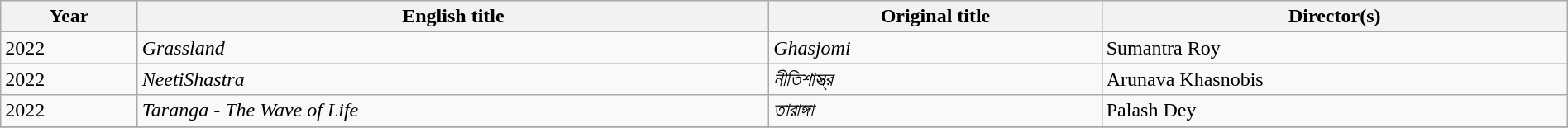<table class="sortable wikitable" style="width:100%; margin-bottom:4px" cellpadding="5">
<tr>
<th scope="col">Year</th>
<th scope="col">English title</th>
<th scope="col">Original title</th>
<th scope="col">Director(s)</th>
</tr>
<tr>
<td>2022</td>
<td><em>Grassland</em></td>
<td><em>Ghasjomi</em></td>
<td>Sumantra Roy</td>
</tr>
<tr>
<td>2022</td>
<td><em>NeetiShastra</em></td>
<td><em>নীতিশাস্ত্র</em></td>
<td>Arunava Khasnobis</td>
</tr>
<tr>
<td>2022</td>
<td><em>Taranga - The Wave of Life</em></td>
<td><em>তারাঙ্গা</em></td>
<td>Palash Dey</td>
</tr>
<tr>
</tr>
</table>
